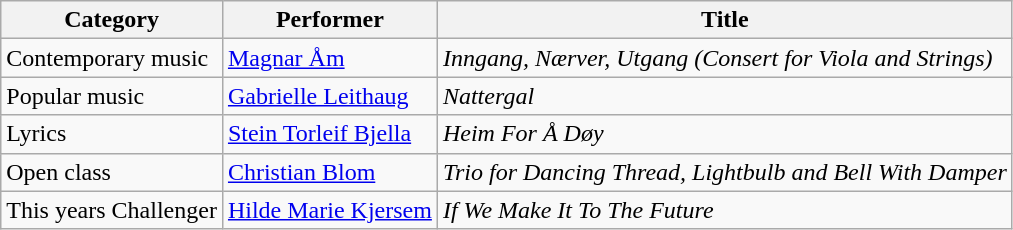<table class="wikitable">
<tr>
<th>Category</th>
<th>Performer</th>
<th>Title</th>
</tr>
<tr -->
<td>Contemporary music</td>
<td><a href='#'>Magnar Åm</a></td>
<td><em>Inngang, Nærver, Utgang (Consert for Viola and Strings)</em></td>
</tr>
<tr -->
<td>Popular music</td>
<td><a href='#'>Gabrielle Leithaug</a></td>
<td><em>Nattergal</em></td>
</tr>
<tr -->
<td>Lyrics</td>
<td><a href='#'>Stein Torleif Bjella</a></td>
<td><em>Heim For Å Døy</em></td>
</tr>
<tr -->
<td>Open class</td>
<td><a href='#'>Christian Blom</a></td>
<td><em>Trio for Dancing Thread, Lightbulb and Bell With Damper</em></td>
</tr>
<tr -->
<td>This years Challenger</td>
<td><a href='#'>Hilde Marie Kjersem</a></td>
<td><em>If We Make It To The Future</em></td>
</tr>
</table>
